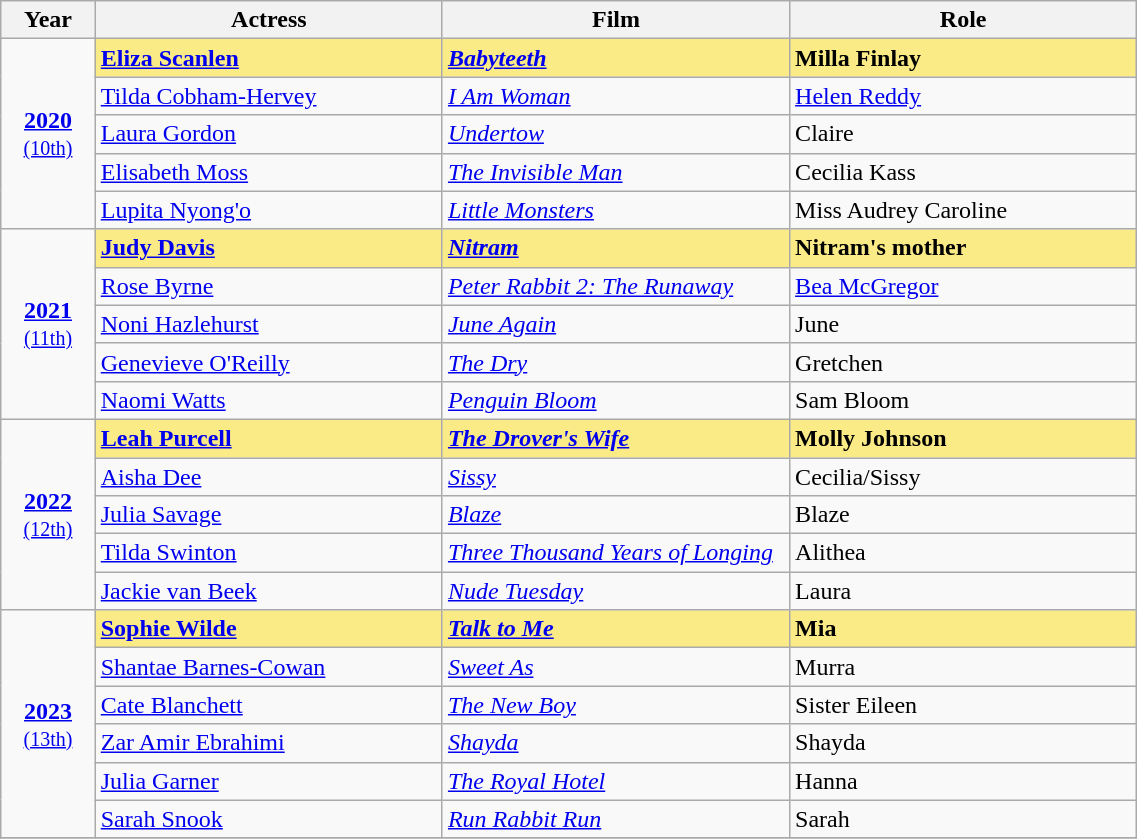<table class="sortable wikitable" width="60%" align="centre">
<tr>
<th width="5%">Year</th>
<th width="19%">Actress</th>
<th width="19%">Film</th>
<th width="19%">Role</th>
</tr>
<tr>
<td rowspan=5 align="center"><strong><a href='#'>2020</a></strong><br><small><a href='#'>(10th)</a></small></td>
<td style="background:#FAEB86"><strong><a href='#'>Eliza Scanlen</a></strong></td>
<td style="background:#FAEB86"><strong><em><a href='#'>Babyteeth</a></em></strong></td>
<td style="background:#FAEB86"><strong>Milla Finlay</strong></td>
</tr>
<tr>
<td><a href='#'>Tilda Cobham-Hervey</a></td>
<td><em><a href='#'>I Am Woman</a></em></td>
<td><a href='#'>Helen Reddy</a></td>
</tr>
<tr>
<td><a href='#'>Laura Gordon</a></td>
<td><em><a href='#'>Undertow</a></em></td>
<td>Claire</td>
</tr>
<tr>
<td><a href='#'>Elisabeth Moss</a></td>
<td><em><a href='#'>The Invisible Man</a></em></td>
<td>Cecilia Kass</td>
</tr>
<tr>
<td><a href='#'>Lupita Nyong'o</a></td>
<td><em><a href='#'>Little Monsters</a></em></td>
<td>Miss Audrey Caroline</td>
</tr>
<tr>
<td rowspan=5 align="center"><strong><a href='#'>2021</a></strong><br><small><a href='#'>(11th)</a></small></td>
<td style="background:#FAEB86"><strong><a href='#'>Judy Davis</a></strong></td>
<td style="background:#FAEB86"><strong><em><a href='#'>Nitram</a></em></strong></td>
<td style="background:#FAEB86"><strong>Nitram's mother</strong></td>
</tr>
<tr>
<td><a href='#'>Rose Byrne</a></td>
<td><em><a href='#'>Peter Rabbit 2: The Runaway</a></em></td>
<td><a href='#'>Bea McGregor</a></td>
</tr>
<tr>
<td><a href='#'>Noni Hazlehurst</a></td>
<td><em><a href='#'>June Again</a></em></td>
<td>June</td>
</tr>
<tr>
<td><a href='#'>Genevieve O'Reilly</a></td>
<td><em><a href='#'>The Dry</a></em></td>
<td>Gretchen</td>
</tr>
<tr>
<td><a href='#'>Naomi Watts</a></td>
<td><em><a href='#'>Penguin Bloom</a></em></td>
<td>Sam Bloom</td>
</tr>
<tr>
<td rowspan=5 align="center"><strong><a href='#'>2022</a></strong><br><small><a href='#'>(12th)</a></small></td>
<td style="background:#FAEB86"><strong><a href='#'>Leah Purcell</a></strong></td>
<td style="background:#FAEB86"><strong><em><a href='#'>The Drover's Wife</a></em></strong></td>
<td style="background:#FAEB86"><strong>Molly Johnson</strong></td>
</tr>
<tr>
<td><a href='#'>Aisha Dee</a></td>
<td><em><a href='#'>Sissy</a></em></td>
<td>Cecilia/Sissy</td>
</tr>
<tr>
<td><a href='#'>Julia Savage</a></td>
<td><em><a href='#'>Blaze</a></em></td>
<td>Blaze</td>
</tr>
<tr>
<td><a href='#'>Tilda Swinton</a></td>
<td><em><a href='#'>Three Thousand Years of Longing</a></em></td>
<td>Alithea</td>
</tr>
<tr>
<td><a href='#'>Jackie van Beek</a></td>
<td><em><a href='#'>Nude Tuesday</a></em></td>
<td>Laura</td>
</tr>
<tr>
<td rowspan=6 align="center"><strong><a href='#'>2023</a></strong><br><small><a href='#'>(13th)</a></small></td>
<td style="background:#FAEB86"><strong><a href='#'>Sophie Wilde</a></strong></td>
<td style="background:#FAEB86"><strong><em><a href='#'>Talk to Me</a></em></strong></td>
<td style="background:#FAEB86"><strong>Mia</strong></td>
</tr>
<tr>
<td><a href='#'>Shantae Barnes-Cowan</a></td>
<td><em><a href='#'>Sweet As</a></em></td>
<td>Murra</td>
</tr>
<tr>
<td><a href='#'>Cate Blanchett</a></td>
<td><em><a href='#'>The New Boy</a></em></td>
<td>Sister Eileen</td>
</tr>
<tr>
<td><a href='#'>Zar Amir Ebrahimi</a></td>
<td><em><a href='#'>Shayda</a></em></td>
<td>Shayda</td>
</tr>
<tr>
<td><a href='#'>Julia Garner</a></td>
<td><em><a href='#'>The Royal Hotel</a></em></td>
<td>Hanna</td>
</tr>
<tr>
<td><a href='#'>Sarah Snook</a></td>
<td><em><a href='#'>Run Rabbit Run</a></em></td>
<td>Sarah</td>
</tr>
<tr>
</tr>
</table>
